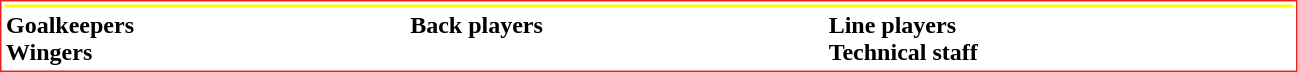<table class="toccolours" style="border: #ed2024 solid 1px; background: #FFFFFF; width:865px">
<tr>
<th colspan=5 style="background-color:#ffff00;"></th>
</tr>
<tr>
<td valign="top"><strong>Goalkeepers</strong><br><strong>Wingers</strong></td>
<td valign="top"><strong>Back players</strong><br></td>
<td valign="top"><strong>Line players</strong><br><strong>Technical staff</strong></td>
</tr>
</table>
